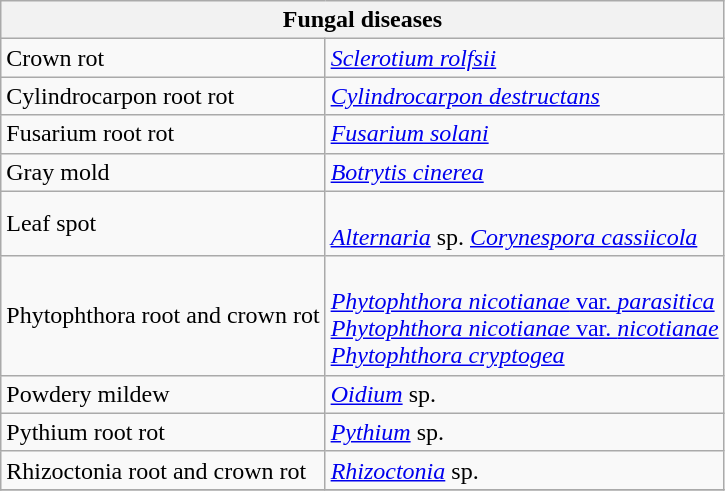<table class="wikitable" style="clear:left">
<tr>
<th colspan=2><strong>Fungal diseases</strong><br></th>
</tr>
<tr>
<td>Crown rot</td>
<td><em><a href='#'>Sclerotium rolfsii</a></em></td>
</tr>
<tr>
<td>Cylindrocarpon root rot</td>
<td><em><a href='#'>Cylindrocarpon destructans</a></em></td>
</tr>
<tr>
<td>Fusarium root rot</td>
<td><em><a href='#'>Fusarium solani</a></em></td>
</tr>
<tr>
<td>Gray mold</td>
<td><em><a href='#'>Botrytis cinerea</a></em></td>
</tr>
<tr>
<td>Leaf spot</td>
<td><br><em><a href='#'>Alternaria</a></em> sp.
<em><a href='#'>Corynespora cassiicola</a></em></td>
</tr>
<tr>
<td>Phytophthora root and crown rot</td>
<td><br><a href='#'><em>Phytophthora nicotianae</em> var. <em>parasitica</em></a><br>
<a href='#'><em>Phytophthora nicotianae</em> var. <em>nicotianae</em></a><br>
<em><a href='#'>Phytophthora cryptogea</a></em></td>
</tr>
<tr>
<td>Powdery mildew</td>
<td><em><a href='#'>Oidium</a></em> sp.</td>
</tr>
<tr>
<td>Pythium root rot</td>
<td><em><a href='#'>Pythium</a></em> sp.</td>
</tr>
<tr>
<td>Rhizoctonia root and crown rot</td>
<td><em><a href='#'>Rhizoctonia</a></em> sp.</td>
</tr>
<tr>
</tr>
</table>
